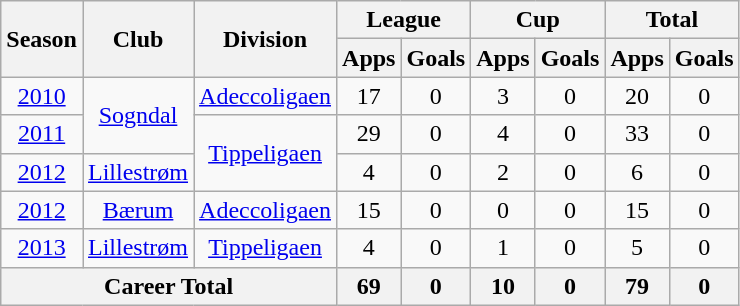<table class="wikitable" style="text-align: center;">
<tr>
<th rowspan="2">Season</th>
<th rowspan="2">Club</th>
<th rowspan="2">Division</th>
<th colspan="2">League</th>
<th colspan="2">Cup</th>
<th colspan="2">Total</th>
</tr>
<tr>
<th>Apps</th>
<th>Goals</th>
<th>Apps</th>
<th>Goals</th>
<th>Apps</th>
<th>Goals</th>
</tr>
<tr>
<td><a href='#'>2010</a></td>
<td rowspan="2" valign="center"><a href='#'>Sogndal</a></td>
<td rowspan="1" valign="center"><a href='#'>Adeccoligaen</a></td>
<td>17</td>
<td>0</td>
<td>3</td>
<td>0</td>
<td>20</td>
<td>0</td>
</tr>
<tr>
<td><a href='#'>2011</a></td>
<td rowspan="2" valign="center"><a href='#'>Tippeligaen</a></td>
<td>29</td>
<td>0</td>
<td>4</td>
<td>0</td>
<td>33</td>
<td>0</td>
</tr>
<tr>
<td><a href='#'>2012</a></td>
<td rowspan="1" valign="center"><a href='#'>Lillestrøm</a></td>
<td>4</td>
<td>0</td>
<td>2</td>
<td>0</td>
<td>6</td>
<td>0</td>
</tr>
<tr>
<td><a href='#'>2012</a></td>
<td rowspan="1" valign="center"><a href='#'>Bærum</a></td>
<td rowspan="1" valign="center"><a href='#'>Adeccoligaen</a></td>
<td>15</td>
<td>0</td>
<td>0</td>
<td>0</td>
<td>15</td>
<td>0</td>
</tr>
<tr>
<td><a href='#'>2013</a></td>
<td rowspan="1" valign="center"><a href='#'>Lillestrøm</a></td>
<td rowspan="1" valign="center"><a href='#'>Tippeligaen</a></td>
<td>4</td>
<td>0</td>
<td>1</td>
<td>0</td>
<td>5</td>
<td>0</td>
</tr>
<tr>
<th colspan="3">Career Total</th>
<th>69</th>
<th>0</th>
<th>10</th>
<th>0</th>
<th>79</th>
<th>0</th>
</tr>
</table>
